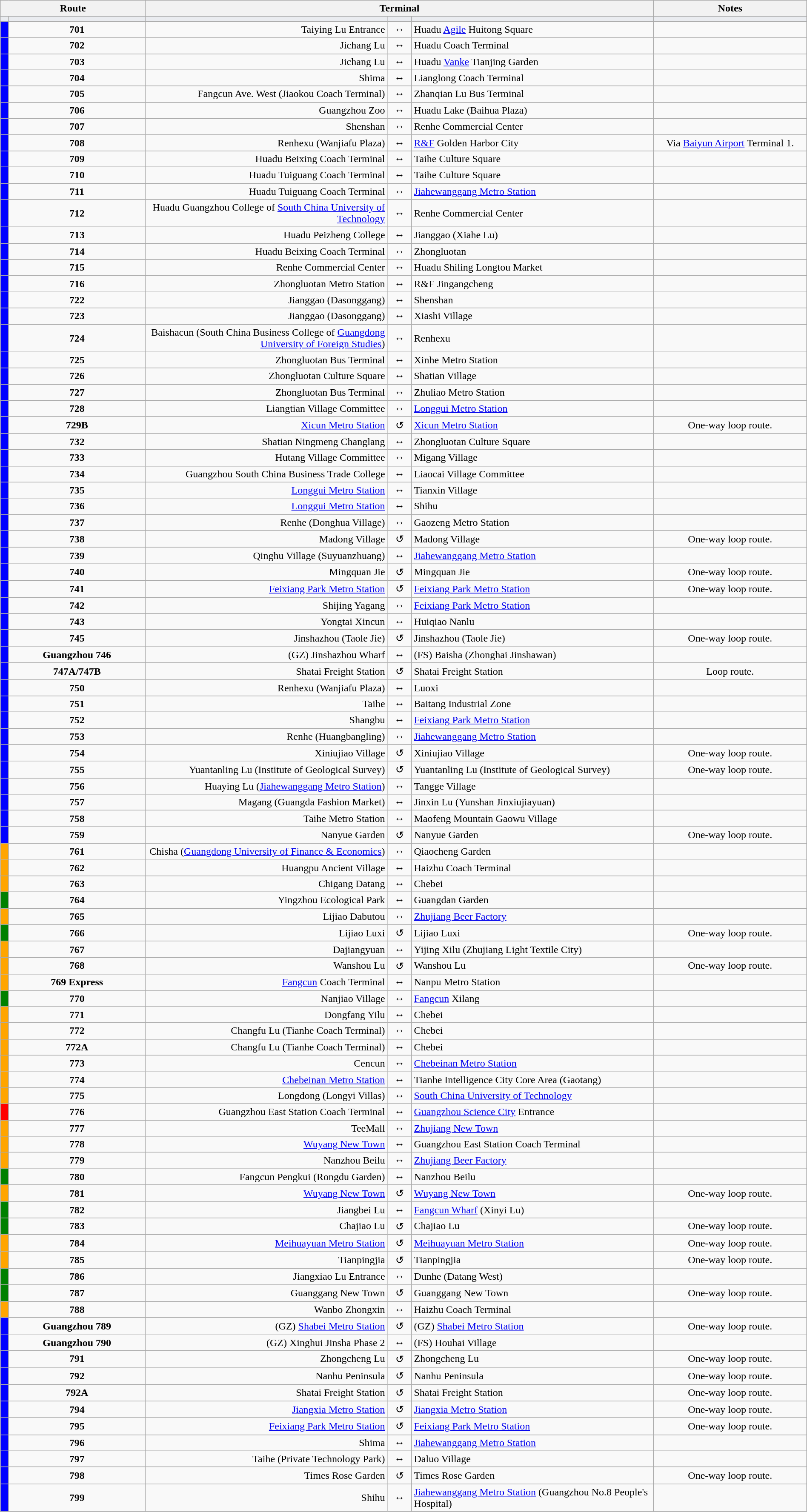<table class="wikitable sortable" style="width:100%; text-align:center">
<tr>
<th colspan="2" width="18%">Route</th>
<th colspan="3">Terminal</th>
<th width="19%">Notes</th>
</tr>
<tr style="background:#EAECF0" height=0>
<td width="1%"></td>
<td></td>
<td width="30%"></td>
<td></td>
<td width="30%"></td>
<td></td>
</tr>
<tr>
<td style="background:blue"></td>
<td><strong>701</strong></td>
<td align=right>Taiying Lu Entrance</td>
<td>↔</td>
<td align=left>Huadu <a href='#'>Agile</a> Huitong Square</td>
<td></td>
</tr>
<tr>
<td style="background:blue"></td>
<td><strong>702</strong></td>
<td align=right>Jichang Lu</td>
<td>↔</td>
<td align=left>Huadu Coach Terminal</td>
<td></td>
</tr>
<tr>
<td style="background:blue"></td>
<td><strong>703</strong></td>
<td align=right>Jichang Lu</td>
<td>↔</td>
<td align=left>Huadu <a href='#'>Vanke</a> Tianjing Garden</td>
<td></td>
</tr>
<tr>
<td style="background:blue"></td>
<td><strong>704</strong></td>
<td align=right>Shima</td>
<td>↔</td>
<td align=left>Lianglong Coach Terminal</td>
<td></td>
</tr>
<tr>
<td style="background:blue"></td>
<td><strong>705</strong></td>
<td align=right>Fangcun Ave. West (Jiaokou Coach Terminal)</td>
<td>↔</td>
<td align=left>Zhanqian Lu Bus Terminal</td>
<td></td>
</tr>
<tr>
<td style="background:blue"></td>
<td><strong>706</strong></td>
<td align=right>Guangzhou Zoo</td>
<td>↔</td>
<td align=left>Huadu Lake (Baihua Plaza)</td>
<td></td>
</tr>
<tr>
<td style="background:blue"></td>
<td><strong>707</strong></td>
<td align=right>Shenshan</td>
<td>↔</td>
<td align=left>Renhe Commercial Center</td>
<td></td>
</tr>
<tr>
<td style="background:blue"></td>
<td><strong>708</strong></td>
<td align=right>Renhexu (Wanjiafu Plaza)</td>
<td>↔</td>
<td align=left><a href='#'>R&F</a> Golden Harbor City</td>
<td>Via <a href='#'>Baiyun Airport</a> Terminal 1.</td>
</tr>
<tr>
<td style="background:blue"></td>
<td><strong>709</strong></td>
<td align=right>Huadu Beixing Coach Terminal</td>
<td>↔</td>
<td align=left>Taihe Culture Square</td>
<td></td>
</tr>
<tr>
<td style="background:blue"></td>
<td><strong>710</strong></td>
<td align=right>Huadu Tuiguang Coach Terminal</td>
<td>↔</td>
<td align=left>Taihe Culture Square</td>
<td></td>
</tr>
<tr>
<td style="background:blue"></td>
<td><strong>711</strong></td>
<td align=right>Huadu Tuiguang Coach Terminal</td>
<td>↔</td>
<td align=left><a href='#'>Jiahewanggang Metro Station</a></td>
<td></td>
</tr>
<tr>
<td style="background:blue"></td>
<td><strong>712</strong></td>
<td align=right>Huadu Guangzhou College of <a href='#'>South China University of Technology</a></td>
<td>↔</td>
<td align=left>Renhe Commercial Center</td>
<td></td>
</tr>
<tr>
<td style="background:blue"></td>
<td><strong>713</strong></td>
<td align=right>Huadu Peizheng College</td>
<td>↔</td>
<td align=left>Jianggao (Xiahe Lu)</td>
<td></td>
</tr>
<tr>
<td style="background:blue"></td>
<td><strong>714</strong></td>
<td align=right>Huadu Beixing Coach Terminal</td>
<td>↔</td>
<td align=left>Zhongluotan</td>
<td></td>
</tr>
<tr>
<td style="background:blue"></td>
<td><strong>715</strong></td>
<td align=right>Renhe Commercial Center</td>
<td>↔</td>
<td align=left>Huadu Shiling Longtou Market</td>
<td></td>
</tr>
<tr>
<td style="background:blue"></td>
<td><strong>716</strong></td>
<td align=right>Zhongluotan Metro Station</td>
<td>↔</td>
<td align=left>R&F Jingangcheng</td>
<td></td>
</tr>
<tr>
<td style="background:blue"></td>
<td><strong>722</strong></td>
<td align=right>Jianggao (Dasonggang)</td>
<td>↔</td>
<td align=left>Shenshan</td>
<td></td>
</tr>
<tr>
<td style="background:blue"></td>
<td><strong>723</strong></td>
<td align=right>Jianggao (Dasonggang)</td>
<td>↔</td>
<td align=left>Xiashi Village</td>
<td></td>
</tr>
<tr>
<td style="background:blue"></td>
<td><strong>724</strong></td>
<td align=right>Baishacun (South China Business College of <a href='#'>Guangdong University of Foreign Studies</a>)</td>
<td>↔</td>
<td align=left>Renhexu</td>
<td></td>
</tr>
<tr>
<td style="background:blue"></td>
<td><strong>725</strong></td>
<td align=right>Zhongluotan Bus Terminal</td>
<td>↔</td>
<td align=left>Xinhe Metro Station</td>
<td></td>
</tr>
<tr>
<td style="background:blue"></td>
<td><strong>726</strong></td>
<td align=right>Zhongluotan Culture Square</td>
<td>↔</td>
<td align=left>Shatian Village</td>
<td></td>
</tr>
<tr>
<td style="background:blue"></td>
<td><strong>727</strong></td>
<td align=right>Zhongluotan Bus Terminal</td>
<td>↔</td>
<td align=left>Zhuliao Metro Station</td>
<td></td>
</tr>
<tr>
<td style="background:blue"></td>
<td><strong>728</strong></td>
<td align=right>Liangtian Village Committee</td>
<td>↔</td>
<td align=left><a href='#'>Longgui Metro Station</a></td>
<td></td>
</tr>
<tr>
<td style="background:blue"></td>
<td><strong>729B</strong></td>
<td align=right><a href='#'>Xicun Metro Station</a></td>
<td>↺</td>
<td align=left><a href='#'>Xicun Metro Station</a></td>
<td>One-way loop route.</td>
</tr>
<tr>
<td style="background:blue"></td>
<td><strong>732</strong></td>
<td align=right>Shatian Ningmeng Changlang</td>
<td>↔</td>
<td align=left>Zhongluotan Culture Square</td>
<td></td>
</tr>
<tr>
<td style="background:blue"></td>
<td><strong>733</strong></td>
<td align=right>Hutang Village Committee</td>
<td>↔</td>
<td align=left>Migang Village</td>
<td></td>
</tr>
<tr>
<td style="background:blue"></td>
<td><strong>734</strong></td>
<td align=right>Guangzhou South China Business Trade College</td>
<td>↔</td>
<td align=left>Liaocai Village Committee</td>
<td></td>
</tr>
<tr>
<td style="background:blue"></td>
<td><strong>735</strong></td>
<td align=right><a href='#'>Longgui Metro Station</a></td>
<td>↔</td>
<td align=left>Tianxin Village</td>
<td></td>
</tr>
<tr>
<td style="background:blue"></td>
<td><strong>736</strong></td>
<td align=right><a href='#'>Longgui Metro Station</a></td>
<td>↔</td>
<td align=left>Shihu</td>
<td></td>
</tr>
<tr>
<td style="background:blue"></td>
<td><strong>737</strong></td>
<td align=right>Renhe (Donghua Village)</td>
<td>↔</td>
<td align=left>Gaozeng Metro Station</td>
<td></td>
</tr>
<tr>
<td style="background:blue"></td>
<td><strong>738</strong></td>
<td align=right>Madong Village</td>
<td>↺</td>
<td align=left>Madong Village</td>
<td>One-way loop route.</td>
</tr>
<tr>
<td style="background:blue"></td>
<td><strong>739</strong></td>
<td align=right>Qinghu Village (Suyuanzhuang)</td>
<td>↔</td>
<td align=left><a href='#'>Jiahewanggang Metro Station</a></td>
<td></td>
</tr>
<tr>
<td style="background:blue"></td>
<td><strong>740</strong></td>
<td align=right>Mingquan Jie</td>
<td>↺</td>
<td align=left>Mingquan Jie</td>
<td>One-way loop route.</td>
</tr>
<tr>
<td style="background:blue"></td>
<td><strong>741</strong></td>
<td align=right><a href='#'>Feixiang Park Metro Station</a></td>
<td>↺</td>
<td align=left><a href='#'>Feixiang Park Metro Station</a></td>
<td>One-way loop route.</td>
</tr>
<tr>
<td style="background:blue"></td>
<td><strong>742</strong></td>
<td align=right>Shijing Yagang</td>
<td>↔</td>
<td align=left><a href='#'>Feixiang Park Metro Station</a></td>
<td></td>
</tr>
<tr>
<td style="background:blue"></td>
<td><strong>743</strong></td>
<td align=right>Yongtai Xincun</td>
<td>↔</td>
<td align=left>Huiqiao Nanlu</td>
<td></td>
</tr>
<tr>
<td style="background:blue"></td>
<td><strong>745</strong></td>
<td align=right>Jinshazhou (Taole Jie)</td>
<td>↺</td>
<td align=left>Jinshazhou (Taole Jie)</td>
<td>One-way loop route.</td>
</tr>
<tr>
<td style="background:blue"></td>
<td><strong>Guangzhou 746</strong></td>
<td align=right>(GZ) Jinshazhou Wharf</td>
<td>↔</td>
<td align=left>(FS) Baisha (Zhonghai Jinshawan)</td>
<td></td>
</tr>
<tr>
<td style="background:blue"></td>
<td><strong>747A/747B</strong></td>
<td align=right>Shatai Freight Station</td>
<td>↺</td>
<td align=left>Shatai Freight Station</td>
<td>Loop route.</td>
</tr>
<tr>
<td style="background:blue"></td>
<td><strong>750</strong></td>
<td align=right>Renhexu (Wanjiafu Plaza)</td>
<td>↔</td>
<td align=left>Luoxi</td>
<td></td>
</tr>
<tr>
<td style="background:blue"></td>
<td><strong>751</strong></td>
<td align=right>Taihe</td>
<td>↔</td>
<td align=left>Baitang Industrial Zone</td>
<td></td>
</tr>
<tr>
<td style="background:blue"></td>
<td><strong>752</strong></td>
<td align=right>Shangbu</td>
<td>↔</td>
<td align=left><a href='#'>Feixiang Park Metro Station</a></td>
<td></td>
</tr>
<tr>
<td style="background:blue"></td>
<td><strong>753</strong></td>
<td align=right>Renhe (Huangbangling)</td>
<td>↔</td>
<td align=left><a href='#'>Jiahewanggang Metro Station</a></td>
<td></td>
</tr>
<tr>
<td style="background:blue"></td>
<td><strong>754</strong></td>
<td align=right>Xiniujiao Village</td>
<td>↺</td>
<td align=left>Xiniujiao Village</td>
<td>One-way loop route.</td>
</tr>
<tr>
<td style="background:blue"></td>
<td><strong>755</strong></td>
<td align=right>Yuantanling Lu (Institute of Geological Survey)</td>
<td>↺</td>
<td align=left>Yuantanling Lu (Institute of Geological Survey)</td>
<td>One-way loop route.</td>
</tr>
<tr>
<td style="background:blue"></td>
<td><strong>756</strong></td>
<td align=right>Huaying Lu (<a href='#'>Jiahewanggang Metro Station</a>)</td>
<td>↔</td>
<td align=left>Tangge Village</td>
<td></td>
</tr>
<tr>
<td style="background:blue"></td>
<td><strong>757</strong></td>
<td align=right>Magang (Guangda Fashion Market)</td>
<td>↔</td>
<td align=left>Jinxin Lu (Yunshan Jinxiujiayuan)</td>
<td></td>
</tr>
<tr>
<td style="background:blue"></td>
<td><strong>758</strong></td>
<td align=right>Taihe Metro Station</td>
<td>↔</td>
<td align=left>Maofeng Mountain Gaowu Village</td>
<td></td>
</tr>
<tr>
<td style="background:blue"></td>
<td><strong>759</strong></td>
<td align=right>Nanyue Garden</td>
<td>↺</td>
<td align=left>Nanyue Garden</td>
<td>One-way loop route.</td>
</tr>
<tr>
<td style="background:orange"></td>
<td><strong>761</strong></td>
<td align=right>Chisha (<a href='#'>Guangdong University of Finance & Economics</a>)</td>
<td>↔</td>
<td align=left>Qiaocheng Garden</td>
<td></td>
</tr>
<tr>
<td style="background:orange"></td>
<td><strong>762</strong></td>
<td align=right>Huangpu Ancient Village</td>
<td>↔</td>
<td align=left>Haizhu Coach Terminal</td>
<td></td>
</tr>
<tr>
<td style="background:orange"></td>
<td><strong>763</strong></td>
<td align=right>Chigang Datang</td>
<td>↔</td>
<td align=left>Chebei</td>
<td></td>
</tr>
<tr>
<td style="background:green"></td>
<td><strong>764</strong></td>
<td align=right>Yingzhou Ecological Park</td>
<td>↔</td>
<td align=left>Guangdan Garden</td>
<td></td>
</tr>
<tr>
<td style="background:orange"></td>
<td><strong>765</strong></td>
<td align=right>Lijiao Dabutou</td>
<td>↔</td>
<td align=left><a href='#'>Zhujiang Beer Factory</a></td>
<td></td>
</tr>
<tr>
<td style="background:green"></td>
<td><strong>766</strong></td>
<td align=right>Lijiao Luxi</td>
<td>↺</td>
<td align=left>Lijiao Luxi</td>
<td>One-way loop route.</td>
</tr>
<tr>
<td style="background:orange"></td>
<td><strong>767</strong></td>
<td align=right>Dajiangyuan</td>
<td>↔</td>
<td align=left>Yijing Xilu (Zhujiang Light Textile City)</td>
<td></td>
</tr>
<tr>
<td style="background:orange"></td>
<td><strong>768</strong></td>
<td align=right>Wanshou Lu</td>
<td>↺</td>
<td align=left>Wanshou Lu</td>
<td>One-way loop route.</td>
</tr>
<tr>
<td style="background:orange"></td>
<td><strong>769 Express</strong></td>
<td align=right><a href='#'>Fangcun</a> Coach Terminal</td>
<td>↔</td>
<td align=left>Nanpu Metro Station</td>
<td></td>
</tr>
<tr>
<td style="background:green"></td>
<td><strong>770</strong></td>
<td align=right>Nanjiao Village</td>
<td>↔</td>
<td align=left><a href='#'>Fangcun</a> Xilang</td>
<td></td>
</tr>
<tr>
<td style="background:orange"></td>
<td><strong>771</strong></td>
<td align=right>Dongfang Yilu</td>
<td>↔</td>
<td align=left>Chebei</td>
<td></td>
</tr>
<tr>
<td style="background:orange"></td>
<td><strong>772</strong></td>
<td align=right>Changfu Lu (Tianhe Coach Terminal)</td>
<td>↔</td>
<td align=left>Chebei</td>
<td></td>
</tr>
<tr>
<td style="background:orange"></td>
<td><strong>772A</strong></td>
<td align=right>Changfu Lu (Tianhe Coach Terminal)</td>
<td>↔</td>
<td align=left>Chebei</td>
<td></td>
</tr>
<tr>
<td style="background:orange"></td>
<td><strong>773</strong></td>
<td align=right>Cencun</td>
<td>↔</td>
<td align=left><a href='#'>Chebeinan Metro Station</a></td>
<td></td>
</tr>
<tr>
<td style="background:orange"></td>
<td><strong>774</strong></td>
<td align=right><a href='#'>Chebeinan Metro Station</a></td>
<td>↔</td>
<td align=left>Tianhe Intelligence City Core Area (Gaotang)</td>
<td></td>
</tr>
<tr>
<td style="background:orange"></td>
<td><strong>775</strong></td>
<td align=right>Longdong (Longyi Villas)</td>
<td>↔</td>
<td align=left><a href='#'>South China University of Technology</a></td>
<td></td>
</tr>
<tr>
<td style="background:red"></td>
<td><strong>776</strong></td>
<td align=right>Guangzhou East Station Coach Terminal</td>
<td>↔</td>
<td align=left><a href='#'>Guangzhou Science City</a> Entrance</td>
<td></td>
</tr>
<tr>
<td style="background:orange"></td>
<td><strong>777</strong></td>
<td align=right>TeeMall</td>
<td>↔</td>
<td align=left><a href='#'>Zhujiang New Town</a></td>
<td></td>
</tr>
<tr>
<td style="background:orange"></td>
<td><strong>778</strong></td>
<td align=right><a href='#'>Wuyang New Town</a></td>
<td>↔</td>
<td align=left>Guangzhou East Station Coach Terminal</td>
<td></td>
</tr>
<tr>
<td style="background:orange"></td>
<td><strong>779</strong></td>
<td align=right>Nanzhou Beilu</td>
<td>↔</td>
<td align=left><a href='#'>Zhujiang Beer Factory</a></td>
<td></td>
</tr>
<tr>
<td style="background:green"></td>
<td><strong>780</strong></td>
<td align=right>Fangcun Pengkui (Rongdu Garden)</td>
<td>↔</td>
<td align=left>Nanzhou Beilu</td>
<td></td>
</tr>
<tr>
<td style="background:orange"></td>
<td><strong>781</strong></td>
<td align=right><a href='#'>Wuyang New Town</a></td>
<td>↺</td>
<td align=left><a href='#'>Wuyang New Town</a></td>
<td>One-way loop route.</td>
</tr>
<tr>
<td style="background:green"></td>
<td><strong>782</strong></td>
<td align=right>Jiangbei Lu</td>
<td>↔</td>
<td align=left><a href='#'>Fangcun Wharf</a> (Xinyi Lu)</td>
<td></td>
</tr>
<tr>
<td style="background:green"></td>
<td><strong>783</strong></td>
<td align=right>Chajiao Lu</td>
<td>↺</td>
<td align=left>Chajiao Lu</td>
<td>One-way loop route.</td>
</tr>
<tr>
<td style="background:orange"></td>
<td><strong>784</strong></td>
<td align=right><a href='#'>Meihuayuan Metro Station</a></td>
<td>↺</td>
<td align=left><a href='#'>Meihuayuan Metro Station</a></td>
<td>One-way loop route.</td>
</tr>
<tr>
<td style="background:orange"></td>
<td><strong>785</strong></td>
<td align=right>Tianpingjia</td>
<td>↺</td>
<td align=left>Tianpingjia</td>
<td>One-way loop route.</td>
</tr>
<tr>
<td style="background:green"></td>
<td><strong>786</strong></td>
<td align=right>Jiangxiao Lu Entrance</td>
<td>↔</td>
<td align=left>Dunhe (Datang West)</td>
<td></td>
</tr>
<tr>
<td style="background:green"></td>
<td><strong>787</strong></td>
<td align=right>Guanggang New Town</td>
<td>↺</td>
<td align=left>Guanggang New Town</td>
<td>One-way loop route.</td>
</tr>
<tr>
<td style="background:orange"></td>
<td><strong>788</strong></td>
<td align=right>Wanbo Zhongxin</td>
<td>↔</td>
<td align=left>Haizhu Coach Terminal</td>
<td></td>
</tr>
<tr>
<td style="background:blue"></td>
<td><strong>Guangzhou 789</strong></td>
<td align=right>(GZ) <a href='#'>Shabei Metro Station</a></td>
<td>↺</td>
<td align=left>(GZ) <a href='#'>Shabei Metro Station</a></td>
<td>One-way loop route.</td>
</tr>
<tr>
<td style="background:blue"></td>
<td><strong>Guangzhou 790</strong></td>
<td align=right>(GZ) Xinghui Jinsha Phase 2</td>
<td>↔</td>
<td align=left>(FS) Houhai Village</td>
<td></td>
</tr>
<tr>
<td style="background:blue"></td>
<td><strong>791</strong></td>
<td align=right>Zhongcheng Lu</td>
<td>↺</td>
<td align=left>Zhongcheng Lu</td>
<td>One-way loop route.</td>
</tr>
<tr>
<td style="background:blue"></td>
<td><strong>792</strong></td>
<td align=right>Nanhu Peninsula</td>
<td>↺</td>
<td align=left>Nanhu Peninsula</td>
<td>One-way loop route.</td>
</tr>
<tr>
<td style="background:blue"></td>
<td><strong>792A</strong></td>
<td align=right>Shatai Freight Station</td>
<td>↺</td>
<td align=left>Shatai Freight Station</td>
<td>One-way loop route.</td>
</tr>
<tr>
<td style="background:blue"></td>
<td><strong>794</strong></td>
<td align=right><a href='#'>Jiangxia Metro Station</a></td>
<td>↺</td>
<td align=left><a href='#'>Jiangxia Metro Station</a></td>
<td>One-way loop route.</td>
</tr>
<tr>
<td style="background:blue"></td>
<td><strong>795</strong></td>
<td align=right><a href='#'>Feixiang Park Metro Station</a></td>
<td>↺</td>
<td align=left><a href='#'>Feixiang Park Metro Station</a></td>
<td>One-way loop route.</td>
</tr>
<tr>
<td style="background:blue"></td>
<td><strong>796</strong></td>
<td align=right>Shima</td>
<td>↔</td>
<td align=left><a href='#'>Jiahewanggang Metro Station</a></td>
<td></td>
</tr>
<tr>
<td style="background:blue"></td>
<td><strong>797</strong></td>
<td align=right>Taihe (Private Technology Park)</td>
<td>↔</td>
<td align=left>Daluo Village</td>
<td></td>
</tr>
<tr>
<td style="background:blue"></td>
<td><strong>798</strong></td>
<td align=right>Times Rose Garden</td>
<td>↺</td>
<td align=left>Times Rose Garden</td>
<td>One-way loop route.</td>
</tr>
<tr>
<td style="background:blue"></td>
<td><strong>799</strong></td>
<td align=right>Shihu</td>
<td>↔</td>
<td align=left><a href='#'>Jiahewanggang Metro Station</a> (Guangzhou No.8 People's Hospital)</td>
<td></td>
</tr>
</table>
